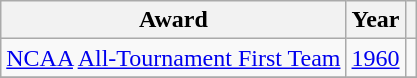<table class="wikitable">
<tr>
<th>Award</th>
<th>Year</th>
<th></th>
</tr>
<tr>
<td><a href='#'>NCAA</a> <a href='#'>All-Tournament First Team</a></td>
<td><a href='#'>1960</a></td>
<td></td>
</tr>
<tr>
</tr>
</table>
